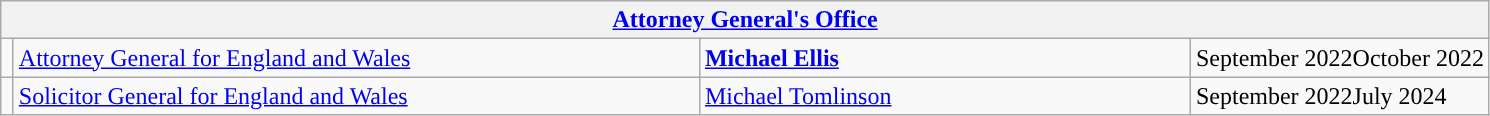<table class="wikitable">
<tr>
<th colspan="4"><a href='#'>Attorney General's Office</a></th>
</tr>
<tr>
<td rowspan=1 style="width: 1px; background: "></td>
<td rowspan=1 style="width: 450px;"><a href='#'>Attorney General for England and Wales</a></td>
<td Style="width: 320px;"><strong><a href='#'>Michael Ellis</a></strong></td>
<td>September 2022October 2022</td>
</tr>
<tr>
<td rowspan=1 style="width: 1px; background: "></td>
<td rowspan=1 style="width: 450px;"><a href='#'>Solicitor General for England and Wales</a></td>
<td style="width: 320px;"><a href='#'>Michael Tomlinson</a></td>
<td>September 2022July 2024</td>
</tr>
</table>
